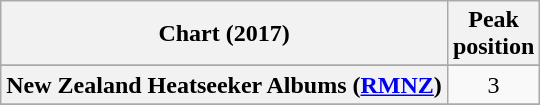<table class="wikitable sortable plainrowheaders" style="text-align:center">
<tr>
<th scope="col">Chart (2017)</th>
<th scope="col">Peak<br> position</th>
</tr>
<tr>
</tr>
<tr>
</tr>
<tr>
<th scope="row">New Zealand Heatseeker Albums (<a href='#'>RMNZ</a>)</th>
<td>3</td>
</tr>
<tr>
</tr>
<tr>
</tr>
<tr>
</tr>
<tr>
</tr>
<tr>
</tr>
</table>
